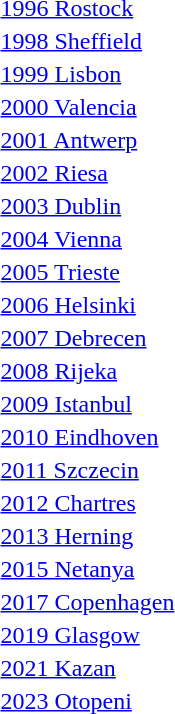<table>
<tr>
<td><a href='#'>1996 Rostock</a></td>
<td></td>
<td></td>
<td></td>
</tr>
<tr>
<td><a href='#'>1998 Sheffield</a></td>
<td></td>
<td></td>
<td></td>
</tr>
<tr>
<td><a href='#'>1999 Lisbon</a></td>
<td></td>
<td></td>
<td></td>
</tr>
<tr>
<td><a href='#'>2000 Valencia</a></td>
<td></td>
<td></td>
<td></td>
</tr>
<tr>
<td><a href='#'>2001 Antwerp</a></td>
<td></td>
<td></td>
<td></td>
</tr>
<tr>
<td><a href='#'>2002 Riesa</a></td>
<td></td>
<td></td>
<td></td>
</tr>
<tr>
<td><a href='#'>2003 Dublin</a></td>
<td></td>
<td></td>
<td></td>
</tr>
<tr>
<td><a href='#'>2004 Vienna</a></td>
<td></td>
<td></td>
<td></td>
</tr>
<tr>
<td><a href='#'>2005 Trieste</a></td>
<td></td>
<td></td>
<td></td>
</tr>
<tr>
<td><a href='#'>2006 Helsinki</a></td>
<td></td>
<td></td>
<td></td>
</tr>
<tr>
<td><a href='#'>2007 Debrecen</a></td>
<td></td>
<td></td>
<td></td>
</tr>
<tr>
<td><a href='#'>2008 Rijeka</a></td>
<td></td>
<td></td>
<td></td>
</tr>
<tr>
<td><a href='#'>2009 Istanbul</a></td>
<td></td>
<td></td>
<td></td>
</tr>
<tr>
<td><a href='#'>2010 Eindhoven</a></td>
<td></td>
<td></td>
<td></td>
</tr>
<tr>
<td><a href='#'>2011 Szczecin</a></td>
<td></td>
<td></td>
<td></td>
</tr>
<tr>
<td><a href='#'>2012 Chartres</a></td>
<td></td>
<td></td>
<td></td>
</tr>
<tr>
<td><a href='#'>2013 Herning</a></td>
<td></td>
<td></td>
<td></td>
</tr>
<tr>
<td><a href='#'>2015 Netanya</a></td>
<td></td>
<td></td>
<td></td>
</tr>
<tr>
<td><a href='#'>2017 Copenhagen</a></td>
<td></td>
<td></td>
<td></td>
</tr>
<tr>
<td><a href='#'>2019 Glasgow</a></td>
<td></td>
<td></td>
<td></td>
</tr>
<tr>
<td><a href='#'>2021 Kazan</a></td>
<td></td>
<td></td>
<td></td>
</tr>
<tr>
<td><a href='#'>2023 Otopeni</a></td>
<td></td>
<td></td>
<td></td>
</tr>
</table>
